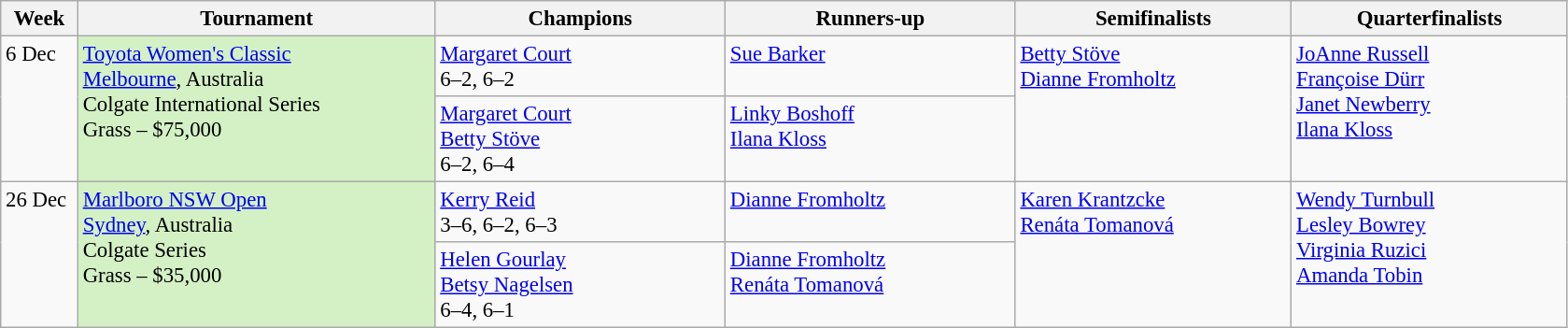<table class=wikitable style=font-size:95%>
<tr>
<th style="width:48px;">Week</th>
<th style="width:248px;">Tournament</th>
<th style="width:200px;">Champions</th>
<th style="width:200px;">Runners-up</th>
<th style="width:190px;">Semifinalists</th>
<th style="width:190px;">Quarterfinalists</th>
</tr>
<tr valign=top>
<td rowspan=2>6 Dec</td>
<td style="background:#D4F1C5;" rowspan="2"><a href='#'>Toyota Women's Classic</a><br><a href='#'>Melbourne</a>, Australia <br>Colgate International Series<br>Grass – $75,000</td>
<td> <a href='#'>Margaret Court</a><br> 6–2, 6–2</td>
<td> <a href='#'>Sue Barker</a></td>
<td rowspan=2> <a href='#'>Betty Stöve</a> <br>  <a href='#'>Dianne Fromholtz</a></td>
<td rowspan=2> <a href='#'>JoAnne Russell</a> <br>  <a href='#'>Françoise Dürr</a> <br>  <a href='#'>Janet Newberry</a> <br>  <a href='#'>Ilana Kloss</a></td>
</tr>
<tr valign=top>
<td> <a href='#'>Margaret Court</a> <br>  <a href='#'>Betty Stöve</a><br>6–2, 6–4</td>
<td> <a href='#'>Linky Boshoff</a> <br>  <a href='#'>Ilana Kloss</a></td>
</tr>
<tr valign=top>
<td rowspan=2>26 Dec</td>
<td style="background:#D4F1C5;" rowspan="2"><a href='#'>Marlboro NSW Open</a><br><a href='#'>Sydney</a>, Australia <br>Colgate Series<br>Grass – $35,000</td>
<td> <a href='#'>Kerry Reid</a><br>3–6, 6–2, 6–3</td>
<td> <a href='#'>Dianne Fromholtz</a></td>
<td rowspan=2> <a href='#'>Karen Krantzcke</a> <br>  <a href='#'>Renáta Tomanová</a></td>
<td rowspan=2> <a href='#'>Wendy Turnbull</a> <br>  <a href='#'>Lesley Bowrey</a> <br>  <a href='#'>Virginia Ruzici</a> <br>  <a href='#'>Amanda Tobin</a></td>
</tr>
<tr valign=top>
<td> <a href='#'>Helen Gourlay</a><br>  <a href='#'>Betsy Nagelsen</a><br>6–4, 6–1</td>
<td> <a href='#'>Dianne Fromholtz</a><br>  <a href='#'>Renáta Tomanová</a></td>
</tr>
</table>
